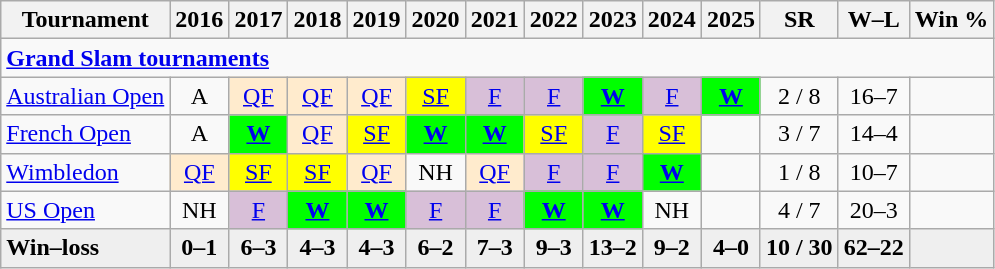<table class=wikitable style=text-align:center>
<tr>
<th>Tournament</th>
<th>2016</th>
<th>2017</th>
<th>2018</th>
<th>2019</th>
<th>2020</th>
<th>2021</th>
<th>2022</th>
<th>2023</th>
<th>2024</th>
<th>2025</th>
<th>SR</th>
<th>W–L</th>
<th>Win %</th>
</tr>
<tr>
<td style="text-align:left;" colspan="14"><a href='#'><strong>Grand Slam tournaments</strong></a></td>
</tr>
<tr>
<td alight=left><a href='#'>Australian Open</a></td>
<td>A</td>
<td bgcolor=ffebcd><a href='#'>QF</a></td>
<td bgcolor=ffebcd><a href='#'>QF</a></td>
<td bgcolor=ffebcd><a href='#'>QF</a></td>
<td bgcolor="yellow"><a href='#'>SF</a></td>
<td bgcolor="thistle"><a href='#'>F</a></td>
<td bgcolor="thistle"><a href='#'>F</a></td>
<td bgcolor="lime"><a href='#'><strong>W</strong></a></td>
<td bgcolor="thistle"><a href='#'>F</a></td>
<td bgcolor="lime"><a href='#'><strong>W</strong></a></td>
<td>2 / 8</td>
<td>16–7</td>
<td></td>
</tr>
<tr>
<td align=left><a href='#'>French Open</a></td>
<td>A</td>
<td bgcolor="lime"><a href='#'><strong>W</strong></a></td>
<td bgcolor=ffebcd><a href='#'>QF</a></td>
<td bgcolor="yellow"><a href='#'>SF</a></td>
<td bgcolor="lime"><a href='#'><strong>W</strong></a></td>
<td bgcolor="lime"><a href='#'><strong>W</strong></a></td>
<td bgcolor="yellow"><a href='#'>SF</a></td>
<td bgcolor="thistle"><a href='#'>F</a></td>
<td bgcolor="yellow"><a href='#'>SF</a></td>
<td></td>
<td>3 / 7</td>
<td>14–4</td>
<td></td>
</tr>
<tr>
<td align=left><a href='#'>Wimbledon</a></td>
<td bgcolor=ffebcd><a href='#'>QF</a></td>
<td bgcolor="yellow"><a href='#'>SF</a></td>
<td bgcolor="yellow"><a href='#'>SF</a></td>
<td bgcolor=ffebcd><a href='#'>QF</a></td>
<td>NH</td>
<td bgcolor=ffebcd><a href='#'>QF</a></td>
<td bgcolor="thistle"><a href='#'>F</a></td>
<td bgcolor="thistle"><a href='#'>F</a></td>
<td bgcolor="lime"><a href='#'><strong>W</strong></a></td>
<td></td>
<td>1 / 8</td>
<td>10–7</td>
<td></td>
</tr>
<tr>
<td align=left><a href='#'>US Open</a></td>
<td>NH</td>
<td bgcolor="thistle"><a href='#'>F</a></td>
<td bgcolor="lime"><a href='#'><strong>W</strong></a></td>
<td bgcolor="lime"><a href='#'><strong>W</strong></a></td>
<td bgcolor="thistle"><a href='#'>F</a></td>
<td bgcolor="thistle"><a href='#'>F</a></td>
<td bgcolor="lime"><a href='#'><strong>W</strong></a></td>
<td bgcolor="lime"><a href='#'><strong>W</strong></a></td>
<td>NH</td>
<td></td>
<td>4 / 7</td>
<td>20–3</td>
<td></td>
</tr>
<tr style="font-weight:bold; background:#efefef;">
<td style="text-align:left">Win–loss</td>
<td>0–1</td>
<td>6–3</td>
<td>4–3</td>
<td>4–3</td>
<td>6–2</td>
<td>7–3</td>
<td>9–3</td>
<td>13–2</td>
<td>9–2</td>
<td>4–0</td>
<td>10 / 30</td>
<td>62–22</td>
<td></td>
</tr>
</table>
